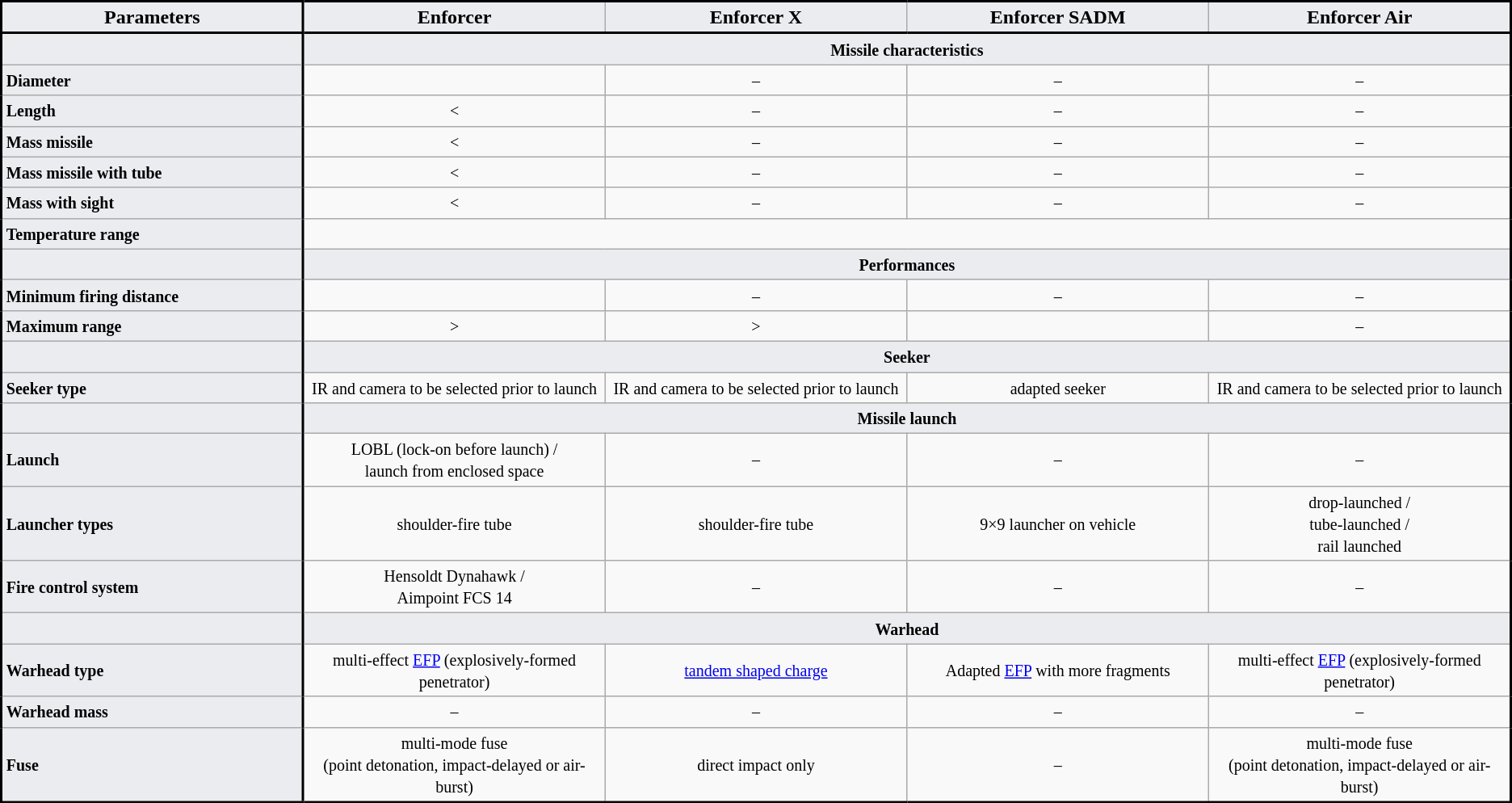<table class="wikitable">
<tr>
<td style="background:#EAECF0;border-left:solid 2px black;border-top:solid 2px black;border-bottom:solid 2px black;width:20%;text-align:center"><strong>Parameters</strong></td>
<td style="background:#EAECF0; border-left:solid 2px black;border-top:solid 2px black;border-bottom:solid 2px black;width:20%;text-align:center"><strong>Enforcer</strong><br></td>
<td style="background:#EAECF0; border-top:solid 2px black;border-bottom:solid 2px black;width:20%;text-align:center"><strong>Enforcer X</strong><br></td>
<td style="background:#EAECF0; border-top:solid 2px black;border-bottom:solid 2px black;width:20%;text-align:center"><strong>Enforcer SADM</strong><br></td>
<td style="background:#EAECF0; border-right:solid 2px black;border-top:solid 2px black;border-bottom:solid 2px black;width:20%;text-align:center"><strong>Enforcer Air</strong><br></td>
</tr>
<tr>
<td style="background:#EAECF0;border-left:solid 2px black;border-right:solid 2px black"></td>
<td colspan="4" style="background:#EAECF0;border-right:solid 2px black;text-align:center"><strong><small>Missile characteristics</small></strong></td>
</tr>
<tr>
<td style="background:#EAECF0;border-left:solid 2px black;border-right:solid 2px black"><strong><small>Diameter</small></strong></td>
<td style="text-align:center"><small></small></td>
<td style="text-align:center"><small>–</small></td>
<td style="text-align:center"><small>–</small></td>
<td style="border-right:solid 2px black;text-align:center"><small>–</small></td>
</tr>
<tr>
<td style="background:#EAECF0;border-left:solid 2px black;border-right:solid 2px black"><strong><small>Length</small></strong></td>
<td style="text-align:center"><small>< </small></td>
<td style="text-align:center"><small>–</small></td>
<td style="text-align:center"><small>–</small></td>
<td style="border-right:solid 2px black;text-align:center"><small>–</small></td>
</tr>
<tr>
<td style="background:#EAECF0;border-left:solid 2px black;border-right:solid 2px black"><strong><small>Mass missile</small></strong></td>
<td style="text-align:center"><small>< </small></td>
<td style="text-align:center"><small>–</small></td>
<td style="text-align:center"><small>–</small></td>
<td style="border-right:solid 2px black;text-align:center"><small>–</small></td>
</tr>
<tr>
<td style="background:#EAECF0;border-left:solid 2px black;border-right:solid 2px black"><strong><small>Mass missile with tube</small></strong></td>
<td style="text-align:center"><small>< </small></td>
<td style="text-align:center"><small>–</small></td>
<td style="text-align:center"><small>–</small></td>
<td style="border-right:solid 2px black;text-align:center"><small>–</small></td>
</tr>
<tr>
<td style="background:#EAECF0;border-left:solid 2px black;border-right:solid 2px black"><small><strong>Mass with sight</strong></small></td>
<td style="text-align:center"><small>< </small></td>
<td style="text-align:center"><small>–</small></td>
<td style="text-align:center"><small>–</small></td>
<td style="border-right:solid 2px black;text-align:center"><small>–</small></td>
</tr>
<tr>
<td style="background:#EAECF0;border-left:solid 2px black;border-right:solid 2px black"><strong><small>Temperature range</small></strong></td>
<td colspan="4" style="border-right:solid 2px black;text-align:center"><small></small></td>
</tr>
<tr>
<td style="background:#EAECF0;border-left:solid 2px black;border-right:solid 2px black"></td>
<td colspan="4" style="background:#EAECF0;border-right:solid 2px black;text-align:center"><strong><small>Performances</small></strong></td>
</tr>
<tr>
<td style="background:#EAECF0;border-left:solid 2px black;border-right:solid 2px black"><strong><small>Minimum firing distance</small></strong></td>
<td style="text-align:center"><small></small></td>
<td style="text-align:center"><small>–</small></td>
<td style="text-align:center"><small>–</small></td>
<td style="border-right:solid 2px black;text-align:center"><small>–</small></td>
</tr>
<tr>
<td style="background:#EAECF0;border-left:solid 2px black;border-right:solid 2px black"><strong><small>Maximum range</small></strong></td>
<td style="text-align:center"><small>> </small></td>
<td style="text-align:center"><small>> </small></td>
<td style="text-align:center"><small></small></td>
<td style="border-right:solid 2px black;text-align:center"><small>–</small></td>
</tr>
<tr>
<td style="background:#EAECF0;border-left:solid 2px black;border-right:solid 2px black"></td>
<td colspan="4" style="background:#EAECF0;border-right:solid 2px black;text-align:center"><strong><small>Seeker</small></strong></td>
</tr>
<tr>
<td style="background:#EAECF0;border-left:solid 2px black;border-right:solid 2px black"><strong><small>Seeker type</small></strong></td>
<td style="text-align:center"><small>IR and camera to be selected prior to launch</small></td>
<td style="text-align:center"><small>IR and camera to be selected prior to launch</small></td>
<td style="text-align:center"><small>adapted seeker</small></td>
<td style="border-right:solid 2px black;text-align:center"><small>IR and camera to be selected prior to launch</small></td>
</tr>
<tr>
<td style="background:#EAECF0;border-left:solid 2px black;border-right:solid 2px black"></td>
<td colspan="4" style="background:#EAECF0;border-right:solid 2px black;text-align:center"><strong><small>Missile launch</small></strong></td>
</tr>
<tr>
<td style="background:#EAECF0;border-left:solid 2px black;border-right:solid 2px black"><small><strong>Launch</strong></small></td>
<td style="text-align:center"><small>LOBL (lock-on before launch) /</small><br><small>launch from enclosed space</small></td>
<td style="text-align:center"><small>–</small></td>
<td style="text-align:center"><small>–</small></td>
<td style="border-right:solid 2px black;text-align:center"><small>–</small></td>
</tr>
<tr>
<td style="background:#EAECF0;border-left:solid 2px black;border-right:solid 2px black"><strong><small>Launcher types</small></strong></td>
<td style="text-align:center"><small>shoulder-fire tube</small></td>
<td style="text-align:center"><small>shoulder-fire tube</small></td>
<td style="text-align:center"><small>9×9 launcher on vehicle</small></td>
<td style="border-right:solid 2px black;text-align:center"><small>drop-launched /</small><br><small>tube-launched /</small><br><small>rail launched</small></td>
</tr>
<tr>
<td style="background:#EAECF0;border-left:solid 2px black;border-right:solid 2px black"><strong><small>Fire control system</small></strong></td>
<td style="text-align:center"><small>Hensoldt Dynahawk /</small><br><small>Aimpoint FCS 14</small></td>
<td style="text-align:center"><small>–</small></td>
<td style="text-align:center"><small>–</small></td>
<td style="border-right:solid 2px black;text-align:center"><small>–</small></td>
</tr>
<tr>
<td style="background:#EAECF0;border-left:solid 2px black;border-right:solid 2px black"></td>
<td colspan="4" style="background:#EAECF0;border-right:solid 2px black;text-align:center"><strong><small>Warhead</small></strong></td>
</tr>
<tr>
<td style="background:#EAECF0;border-left:solid 2px black;border-right:solid 2px black"><strong><small>Warhead type</small></strong></td>
<td style="text-align:center"><small>multi-effect <a href='#'>EFP</a> (explosively-formed penetrator)</small></td>
<td style="text-align:center"><a href='#'><small>tandem shaped charge</small></a></td>
<td style="text-align:center"><small>Adapted <a href='#'>EFP</a> with more fragments</small></td>
<td style="border-right:solid 2px black;text-align:center"><small>multi-effect <a href='#'>EFP</a> (explosively-formed penetrator)</small></td>
</tr>
<tr>
<td style="background:#EAECF0;border-left:solid 2px black;border-right:solid 2px black"><strong><small>Warhead mass</small></strong></td>
<td style="text-align:center"><small>–</small></td>
<td style="text-align:center"><small>–</small></td>
<td style="text-align:center"><small>–</small></td>
<td style="border-right:solid 2px black;text-align:center"><small>–</small></td>
</tr>
<tr>
<td style="background:#EAECF0;border-left:solid 2px black;border-bottom:solid 2px black"><strong><small>Fuse</small></strong></td>
<td style="border-left:solid 2px black;border-bottom:solid 2px black;text-align:center"><small>multi-mode fuse</small><br><small>(point detonation, impact-delayed or air-burst)</small></td>
<td style="border-bottom:solid 2px black;text-align:center"><small>direct impact only</small></td>
<td style="border-bottom:solid 2px black;text-align:center"><small>–</small></td>
<td style="border-bottom:solid 2px black;border-right:solid 2px black;text-align:center"><small>multi-mode fuse</small><br><small>(point detonation, impact-delayed or air-burst)</small></td>
</tr>
</table>
